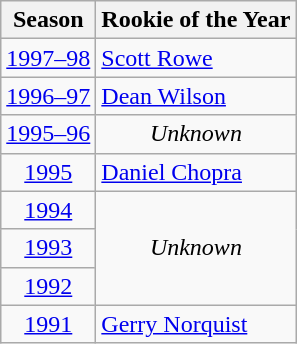<table class="wikitable">
<tr>
<th>Season</th>
<th>Rookie of the Year</th>
</tr>
<tr>
<td align=center><a href='#'>1997–98</a></td>
<td> <a href='#'>Scott Rowe</a></td>
</tr>
<tr>
<td align=center><a href='#'>1996–97</a></td>
<td> <a href='#'>Dean Wilson</a></td>
</tr>
<tr>
<td align=center><a href='#'>1995–96</a></td>
<td align=center><em>Unknown</em></td>
</tr>
<tr>
<td align=center><a href='#'>1995</a></td>
<td> <a href='#'>Daniel Chopra</a></td>
</tr>
<tr>
<td align=center><a href='#'>1994</a></td>
<td rowspan=3 align=center><em>Unknown</em></td>
</tr>
<tr>
<td align=center><a href='#'>1993</a></td>
</tr>
<tr>
<td align=center><a href='#'>1992</a></td>
</tr>
<tr>
<td align=center><a href='#'>1991</a></td>
<td> <a href='#'>Gerry Norquist</a></td>
</tr>
</table>
